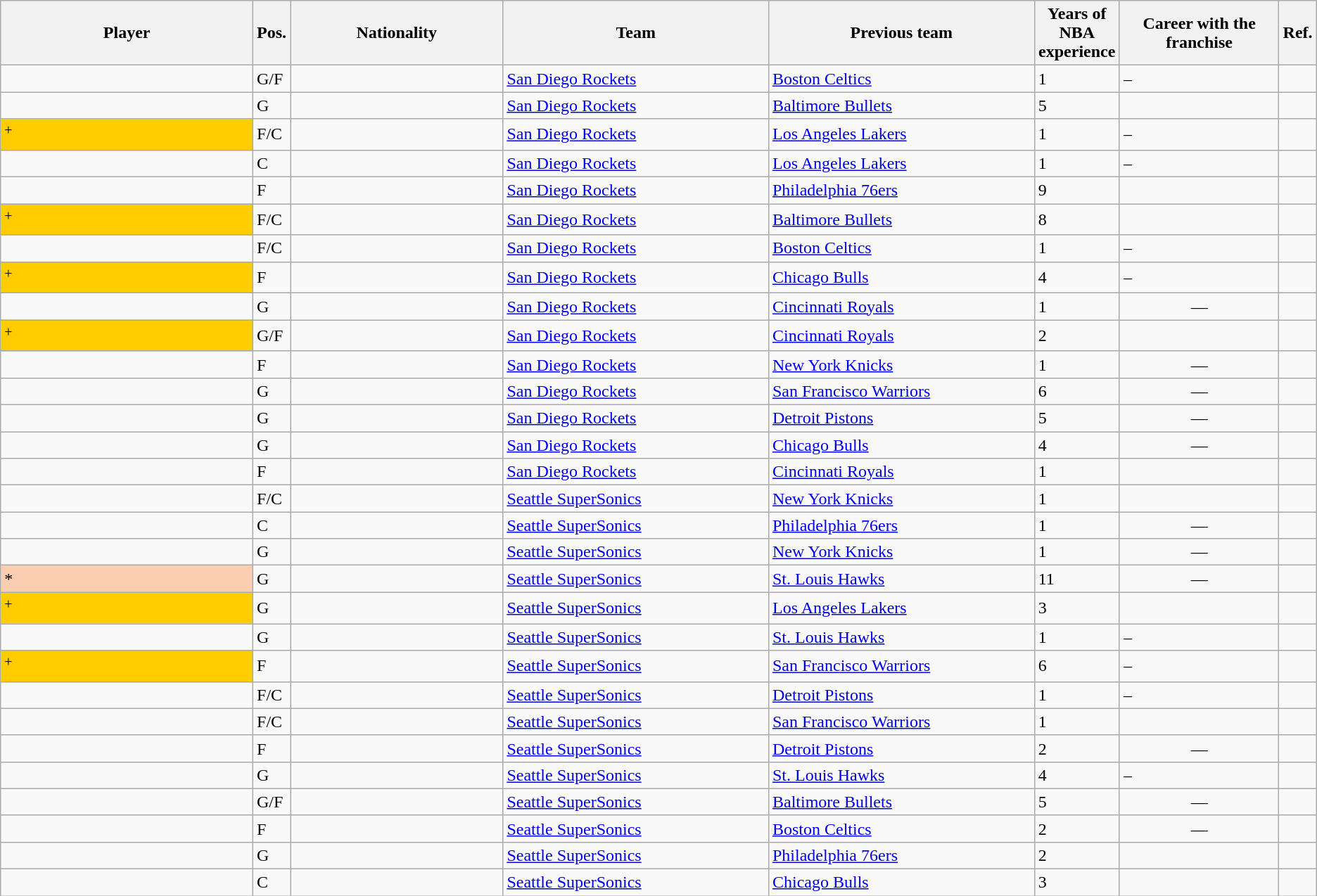<table class="wikitable sortable">
<tr>
<th width="19%">Player</th>
<th width="1%">Pos.</th>
<th width="16%">Nationality</th>
<th width="20%">Team</th>
<th width="20%">Previous team</th>
<th width="5%">Years of NBA experience</th>
<th width="12%">Career with the franchise</th>
<th width="1%" class=unsortable>Ref.</th>
</tr>
<tr>
<td></td>
<td>G/F</td>
<td></td>
<td><a href='#'>San Diego Rockets</a></td>
<td><a href='#'>Boston Celtics</a></td>
<td>1</td>
<td>–</td>
<td align="center"></td>
</tr>
<tr>
<td></td>
<td>G</td>
<td></td>
<td><a href='#'>San Diego Rockets</a></td>
<td><a href='#'>Baltimore Bullets</a></td>
<td>5</td>
<td></td>
<td align="center"></td>
</tr>
<tr>
<td bgcolor="#FFCC00"><sup>+</sup></td>
<td>F/C</td>
<td></td>
<td><a href='#'>San Diego Rockets</a></td>
<td><a href='#'>Los Angeles Lakers</a></td>
<td>1</td>
<td>–</td>
<td align="center"></td>
</tr>
<tr>
<td></td>
<td>C</td>
<td></td>
<td><a href='#'>San Diego Rockets</a></td>
<td><a href='#'>Los Angeles Lakers</a></td>
<td>1</td>
<td>–</td>
<td align="center"></td>
</tr>
<tr>
<td></td>
<td>F</td>
<td></td>
<td><a href='#'>San Diego Rockets</a></td>
<td><a href='#'>Philadelphia 76ers</a></td>
<td>9</td>
<td></td>
<td align="center"></td>
</tr>
<tr>
<td bgcolor="#FFCC00"><sup>+</sup></td>
<td>F/C</td>
<td></td>
<td><a href='#'>San Diego Rockets</a></td>
<td><a href='#'>Baltimore Bullets</a></td>
<td>8</td>
<td></td>
<td align="center"></td>
</tr>
<tr>
<td></td>
<td>F/C</td>
<td></td>
<td><a href='#'>San Diego Rockets</a></td>
<td><a href='#'>Boston Celtics</a></td>
<td>1</td>
<td>–</td>
<td align="center"></td>
</tr>
<tr>
<td bgcolor="#FFCC00"><sup>+</sup></td>
<td>F</td>
<td></td>
<td><a href='#'>San Diego Rockets</a></td>
<td><a href='#'>Chicago Bulls</a></td>
<td>4</td>
<td>–</td>
<td align="center"></td>
</tr>
<tr>
<td></td>
<td>G</td>
<td></td>
<td><a href='#'>San Diego Rockets</a></td>
<td><a href='#'>Cincinnati Royals</a></td>
<td>1</td>
<td align="center">—</td>
<td align="center"></td>
</tr>
<tr>
<td bgcolor="#FFCC00"><sup>+</sup></td>
<td>G/F</td>
<td></td>
<td><a href='#'>San Diego Rockets</a></td>
<td><a href='#'>Cincinnati Royals</a></td>
<td>2</td>
<td></td>
<td align="center"></td>
</tr>
<tr>
<td></td>
<td>F</td>
<td></td>
<td><a href='#'>San Diego Rockets</a></td>
<td><a href='#'>New York Knicks</a></td>
<td>1</td>
<td align="center">—</td>
<td align="center"></td>
</tr>
<tr>
<td></td>
<td>G</td>
<td></td>
<td><a href='#'>San Diego Rockets</a></td>
<td><a href='#'>San Francisco Warriors</a></td>
<td>6</td>
<td align="center">—</td>
<td align="center"></td>
</tr>
<tr>
<td></td>
<td>G</td>
<td></td>
<td><a href='#'>San Diego Rockets</a></td>
<td><a href='#'>Detroit Pistons</a></td>
<td>5</td>
<td align="center">—</td>
<td align="center"></td>
</tr>
<tr>
<td></td>
<td>G</td>
<td></td>
<td><a href='#'>San Diego Rockets</a></td>
<td><a href='#'>Chicago Bulls</a></td>
<td>4</td>
<td align="center">—</td>
<td align="center"></td>
</tr>
<tr>
<td></td>
<td>F</td>
<td></td>
<td><a href='#'>San Diego Rockets</a></td>
<td><a href='#'>Cincinnati Royals</a></td>
<td>1</td>
<td></td>
<td align="center"></td>
</tr>
<tr>
<td></td>
<td>F/C</td>
<td></td>
<td><a href='#'>Seattle SuperSonics</a></td>
<td><a href='#'>New York Knicks</a></td>
<td>1</td>
<td></td>
<td align="center"></td>
</tr>
<tr>
<td></td>
<td>C</td>
<td></td>
<td><a href='#'>Seattle SuperSonics</a></td>
<td><a href='#'>Philadelphia 76ers</a></td>
<td>1</td>
<td align="center">—</td>
<td align="center"></td>
</tr>
<tr>
<td></td>
<td>G</td>
<td></td>
<td><a href='#'>Seattle SuperSonics</a></td>
<td><a href='#'>New York Knicks</a></td>
<td>1</td>
<td align="center">—</td>
<td align="center"></td>
</tr>
<tr>
<td bgcolor="#FBCEB1">*</td>
<td>G</td>
<td></td>
<td><a href='#'>Seattle SuperSonics</a></td>
<td><a href='#'>St. Louis Hawks</a></td>
<td>11</td>
<td align="center">—</td>
<td align="center"></td>
</tr>
<tr>
<td bgcolor="#FFCC00"><sup>+</sup></td>
<td>G</td>
<td></td>
<td><a href='#'>Seattle SuperSonics</a></td>
<td><a href='#'>Los Angeles Lakers</a></td>
<td>3</td>
<td></td>
<td align="center"></td>
</tr>
<tr>
<td></td>
<td>G</td>
<td></td>
<td><a href='#'>Seattle SuperSonics</a></td>
<td><a href='#'>St. Louis Hawks</a></td>
<td>1</td>
<td>–</td>
<td align="center"></td>
</tr>
<tr>
<td bgcolor="#FFCC00"><sup>+</sup></td>
<td>F</td>
<td></td>
<td><a href='#'>Seattle SuperSonics</a></td>
<td><a href='#'>San Francisco Warriors</a></td>
<td>6</td>
<td>–</td>
<td align="center"></td>
</tr>
<tr>
<td></td>
<td>F/C</td>
<td></td>
<td><a href='#'>Seattle SuperSonics</a></td>
<td><a href='#'>Detroit Pistons</a></td>
<td>1</td>
<td>–</td>
<td align="center"></td>
</tr>
<tr>
<td></td>
<td>F/C</td>
<td></td>
<td><a href='#'>Seattle SuperSonics</a></td>
<td><a href='#'>San Francisco Warriors</a></td>
<td>1</td>
<td></td>
<td align="center"></td>
</tr>
<tr>
<td></td>
<td>F</td>
<td></td>
<td><a href='#'>Seattle SuperSonics</a></td>
<td><a href='#'>Detroit Pistons</a></td>
<td>2</td>
<td align="center">—</td>
<td align="center"></td>
</tr>
<tr>
<td></td>
<td>G</td>
<td></td>
<td><a href='#'>Seattle SuperSonics</a></td>
<td><a href='#'>St. Louis Hawks</a></td>
<td>4</td>
<td>–</td>
<td align="center"></td>
</tr>
<tr>
<td></td>
<td>G/F</td>
<td></td>
<td><a href='#'>Seattle SuperSonics</a></td>
<td><a href='#'>Baltimore Bullets</a></td>
<td>5</td>
<td align="center">—</td>
<td align="center"></td>
</tr>
<tr>
<td></td>
<td>F</td>
<td></td>
<td><a href='#'>Seattle SuperSonics</a></td>
<td><a href='#'>Boston Celtics</a></td>
<td>2</td>
<td align="center">—</td>
<td align="center"></td>
</tr>
<tr>
<td></td>
<td>G</td>
<td></td>
<td><a href='#'>Seattle SuperSonics</a></td>
<td><a href='#'>Philadelphia 76ers</a></td>
<td>2</td>
<td></td>
<td align="center"></td>
</tr>
<tr>
<td></td>
<td>C</td>
<td></td>
<td><a href='#'>Seattle SuperSonics</a></td>
<td><a href='#'>Chicago Bulls</a></td>
<td>3</td>
<td></td>
<td align="center"></td>
</tr>
</table>
